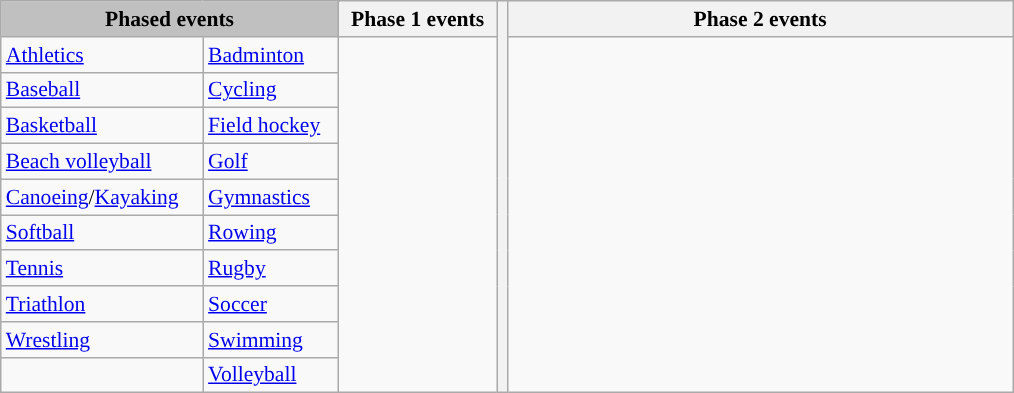<table class=wikitable style="text-align:left; font-size:90%;">
<tr>
<th colspan=3 style="background:silver;">Phased events</th>
<th>Phase 1 events</th>
<th width=1% rowspan=20 bgcolor=ffffff></th>
<th width=50%>Phase 2 events</th>
</tr>
<tr>
<td><a href='#'>Athletics</a></td>
<td><a href='#'>Badminton</a></td>
</tr>
<tr>
<td><a href='#'>Baseball</a></td>
<td><a href='#'>Cycling</a></td>
</tr>
<tr>
<td><a href='#'>Basketball</a></td>
<td><a href='#'>Field hockey</a></td>
</tr>
<tr>
<td><a href='#'>Beach volleyball</a></td>
<td><a href='#'>Golf</a></td>
</tr>
<tr>
<td><a href='#'>Canoeing</a>/<a href='#'>Kayaking</a></td>
<td><a href='#'>Gymnastics</a></td>
</tr>
<tr>
<td><a href='#'>Softball</a></td>
<td><a href='#'>Rowing</a></td>
</tr>
<tr>
<td><a href='#'>Tennis</a></td>
<td><a href='#'>Rugby</a></td>
</tr>
<tr>
<td><a href='#'>Triathlon</a></td>
<td><a href='#'>Soccer</a></td>
</tr>
<tr>
<td><a href='#'>Wrestling</a></td>
<td><a href='#'>Swimming</a></td>
</tr>
<tr>
<td></td>
<td><a href='#'>Volleyball</a></td>
</tr>
</table>
